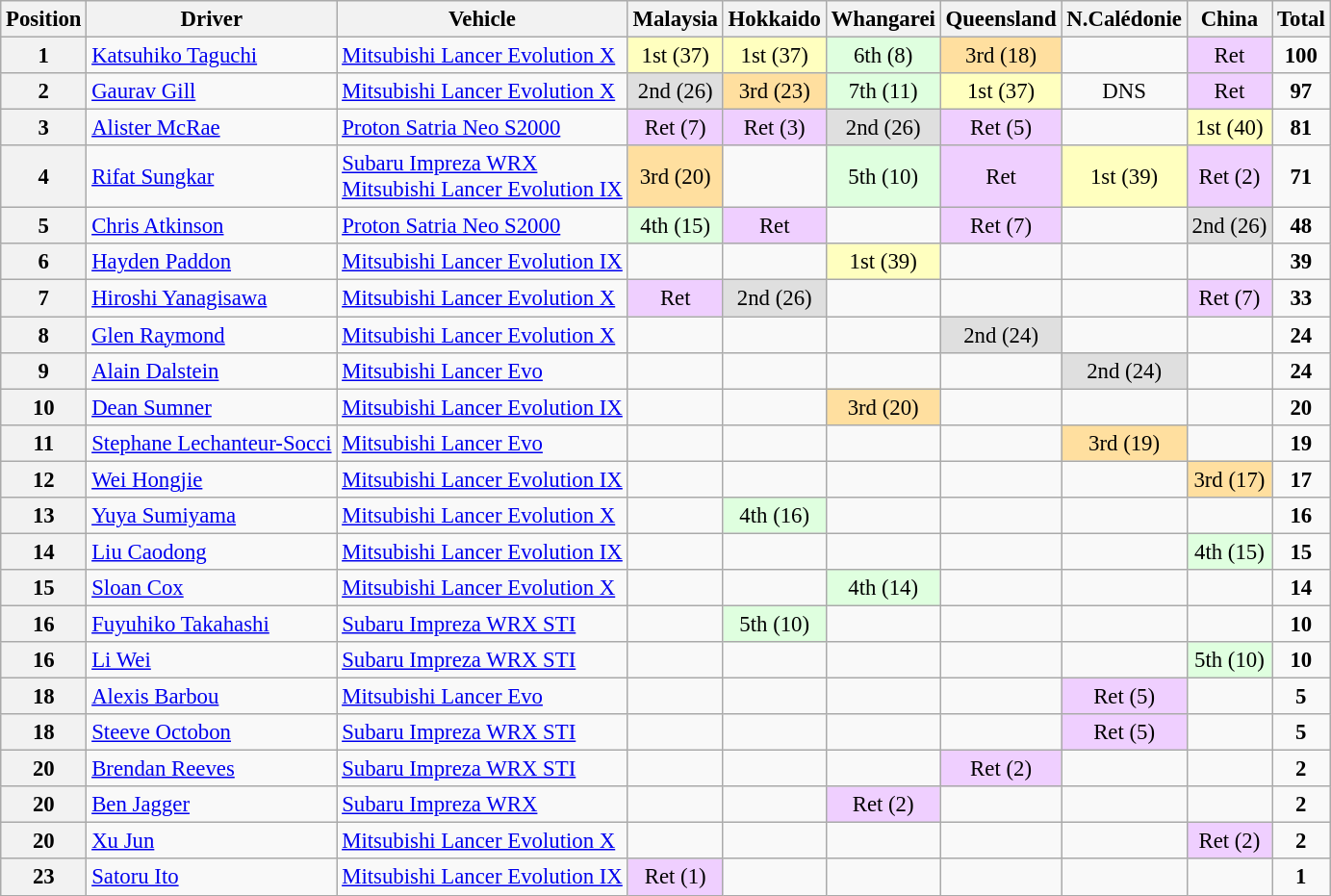<table class="wikitable" style="font-size: 95%;">
<tr>
<th>Position</th>
<th>Driver</th>
<th>Vehicle</th>
<th>Malaysia</th>
<th>Hokkaido</th>
<th>Whangarei</th>
<th>Queensland</th>
<th>N.Calédonie</th>
<th>China</th>
<th>Total</th>
</tr>
<tr>
<th>1</th>
<td> <a href='#'>Katsuhiko Taguchi</a></td>
<td><a href='#'>Mitsubishi Lancer Evolution X</a></td>
<td style="background:#ffffbf;" align="center">1st (37)</td>
<td style="background:#ffffbf;" align="center">1st (37)</td>
<td style="background:#dfffdf;" align="center">6th (8)</td>
<td style="background:#ffdf9f;" align="center">3rd (18)</td>
<td></td>
<td align="center" style="background:#efcfff;">Ret</td>
<td align="center"><strong>100</strong></td>
</tr>
<tr>
<th>2</th>
<td> <a href='#'>Gaurav Gill</a></td>
<td><a href='#'>Mitsubishi Lancer Evolution X</a></td>
<td style="background:#dfdfdf;" align="center">2nd (26)</td>
<td style="background:#ffdf9f;" align="center">3rd (23)</td>
<td style="background:#dfffdf;" align="center">7th (11)</td>
<td style="background:#ffffbf;" align="center">1st (37)</td>
<td align="center">DNS</td>
<td align="center" style="background:#efcfff;">Ret</td>
<td align="center"><strong>97</strong></td>
</tr>
<tr>
<th>3</th>
<td> <a href='#'>Alister McRae</a></td>
<td><a href='#'>Proton Satria Neo S2000</a></td>
<td align="center" style="background:#efcfff;">Ret (7)</td>
<td align="center" style="background:#efcfff;">Ret (3)</td>
<td style="background:#dfdfdf;" align="center">2nd (26)</td>
<td align="center" style="background:#efcfff;">Ret (5)</td>
<td></td>
<td style="background:#ffffbf;" align="center">1st (40)</td>
<td align="center"><strong>81</strong></td>
</tr>
<tr>
<th>4</th>
<td> <a href='#'>Rifat Sungkar</a></td>
<td><a href='#'>Subaru Impreza WRX</a><br> <a href='#'>Mitsubishi Lancer Evolution IX</a></td>
<td style="background:#ffdf9f;" align="center">3rd (20)</td>
<td></td>
<td style="background:#dfffdf;" align="center">5th (10)</td>
<td align="center" style="background:#efcfff;">Ret</td>
<td style="background:#ffffbf;" align="center">1st (39)</td>
<td align="center" style="background:#efcfff;">Ret (2)</td>
<td align="center"><strong>71</strong></td>
</tr>
<tr>
<th>5</th>
<td> <a href='#'>Chris Atkinson</a></td>
<td><a href='#'>Proton Satria Neo S2000</a></td>
<td style="background:#dfffdf;" align="center">4th (15)</td>
<td align="center" style="background:#efcfff;">Ret</td>
<td></td>
<td align="center" style="background:#efcfff;">Ret (7)</td>
<td></td>
<td style="background:#dfdfdf;" align="center">2nd (26)</td>
<td align="center"><strong>48</strong></td>
</tr>
<tr>
<th>6</th>
<td> <a href='#'>Hayden Paddon</a></td>
<td><a href='#'>Mitsubishi Lancer Evolution IX</a></td>
<td></td>
<td></td>
<td style="background:#ffffbf;" align="center">1st (39)</td>
<td></td>
<td></td>
<td></td>
<td align="center"><strong>39</strong></td>
</tr>
<tr>
<th>7</th>
<td> <a href='#'>Hiroshi Yanagisawa</a></td>
<td><a href='#'>Mitsubishi Lancer Evolution X</a></td>
<td align="center" style="background:#efcfff;">Ret</td>
<td style="background:#dfdfdf;" align="center">2nd (26)</td>
<td></td>
<td></td>
<td></td>
<td align="center" style="background:#efcfff;">Ret (7)</td>
<td align="center"><strong>33</strong></td>
</tr>
<tr>
<th>8</th>
<td> <a href='#'>Glen Raymond</a></td>
<td><a href='#'>Mitsubishi Lancer Evolution X</a></td>
<td></td>
<td></td>
<td></td>
<td style="background:#dfdfdf;" align="center">2nd (24)</td>
<td></td>
<td></td>
<td align="center"><strong>24</strong></td>
</tr>
<tr>
<th>9</th>
<td> <a href='#'>Alain Dalstein</a></td>
<td><a href='#'>Mitsubishi Lancer Evo</a></td>
<td></td>
<td></td>
<td></td>
<td></td>
<td style="background:#dfdfdf;" align="center">2nd (24)</td>
<td></td>
<td align="center"><strong>24</strong></td>
</tr>
<tr>
<th>10</th>
<td> <a href='#'>Dean Sumner</a></td>
<td><a href='#'>Mitsubishi Lancer Evolution IX</a></td>
<td></td>
<td></td>
<td style="background:#ffdf9f;" align="center">3rd (20)</td>
<td></td>
<td></td>
<td></td>
<td align="center"><strong>20</strong></td>
</tr>
<tr>
<th>11</th>
<td> <a href='#'>Stephane Lechanteur-Socci</a></td>
<td><a href='#'>Mitsubishi Lancer Evo</a></td>
<td></td>
<td></td>
<td></td>
<td></td>
<td style="background:#ffdf9f;" align="center">3rd (19)</td>
<td></td>
<td align="center"><strong>19</strong></td>
</tr>
<tr>
<th>12</th>
<td> <a href='#'>Wei Hongjie</a></td>
<td><a href='#'>Mitsubishi Lancer Evolution IX</a></td>
<td></td>
<td></td>
<td></td>
<td></td>
<td></td>
<td style="background:#ffdf9f;" align="center">3rd (17)</td>
<td align="center"><strong>17</strong></td>
</tr>
<tr>
<th>13</th>
<td> <a href='#'>Yuya Sumiyama</a></td>
<td><a href='#'>Mitsubishi Lancer Evolution X</a></td>
<td></td>
<td style="background:#dfffdf;" align="center">4th (16)</td>
<td></td>
<td></td>
<td></td>
<td></td>
<td align="center"><strong>16</strong></td>
</tr>
<tr>
<th>14</th>
<td> <a href='#'>Liu Caodong</a></td>
<td><a href='#'>Mitsubishi Lancer Evolution IX</a></td>
<td></td>
<td></td>
<td></td>
<td></td>
<td></td>
<td style="background:#dfffdf;" align="center">4th (15)</td>
<td align="center"><strong>15</strong></td>
</tr>
<tr>
<th>15</th>
<td> <a href='#'>Sloan Cox</a></td>
<td><a href='#'>Mitsubishi Lancer Evolution X</a></td>
<td></td>
<td></td>
<td style="background:#dfffdf;" align="center">4th (14)</td>
<td></td>
<td></td>
<td></td>
<td align="center"><strong>14</strong></td>
</tr>
<tr>
<th>16</th>
<td> <a href='#'>Fuyuhiko Takahashi</a></td>
<td><a href='#'>Subaru Impreza WRX STI</a></td>
<td></td>
<td style="background:#dfffdf;" align="center">5th (10)</td>
<td></td>
<td></td>
<td></td>
<td></td>
<td align="center"><strong>10</strong></td>
</tr>
<tr>
<th>16</th>
<td> <a href='#'>Li Wei</a></td>
<td><a href='#'>Subaru Impreza WRX STI</a></td>
<td></td>
<td></td>
<td></td>
<td></td>
<td></td>
<td style="background:#dfffdf;" align="center">5th (10)</td>
<td align="center"><strong>10</strong></td>
</tr>
<tr>
<th>18</th>
<td> <a href='#'>Alexis Barbou</a></td>
<td><a href='#'>Mitsubishi Lancer Evo</a></td>
<td></td>
<td></td>
<td></td>
<td></td>
<td align="center" style="background:#efcfff;">Ret (5)</td>
<td></td>
<td align="center"><strong>5</strong></td>
</tr>
<tr>
<th>18</th>
<td> <a href='#'>Steeve Octobon</a></td>
<td><a href='#'>Subaru Impreza WRX STI</a></td>
<td></td>
<td></td>
<td></td>
<td></td>
<td align="center" style="background:#efcfff;">Ret (5)</td>
<td></td>
<td align="center"><strong>5</strong></td>
</tr>
<tr>
<th>20</th>
<td> <a href='#'>Brendan Reeves</a></td>
<td><a href='#'>Subaru Impreza WRX STI</a></td>
<td></td>
<td></td>
<td></td>
<td align="center" style="background:#efcfff;">Ret (2)</td>
<td></td>
<td></td>
<td align="center"><strong>2</strong></td>
</tr>
<tr>
<th>20</th>
<td> <a href='#'>Ben Jagger</a></td>
<td><a href='#'>Subaru Impreza WRX</a></td>
<td></td>
<td></td>
<td align="center" style="background:#efcfff;">Ret (2)</td>
<td></td>
<td></td>
<td></td>
<td align="center"><strong>2</strong></td>
</tr>
<tr>
<th>20</th>
<td> <a href='#'>Xu Jun</a></td>
<td><a href='#'>Mitsubishi Lancer Evolution X</a></td>
<td></td>
<td></td>
<td></td>
<td></td>
<td></td>
<td align="center" style="background:#efcfff;">Ret (2)</td>
<td align="center"><strong>2</strong></td>
</tr>
<tr>
<th>23</th>
<td> <a href='#'>Satoru Ito</a></td>
<td><a href='#'>Mitsubishi Lancer Evolution IX</a></td>
<td align="center" style="background:#efcfff;">Ret (1)</td>
<td></td>
<td></td>
<td></td>
<td></td>
<td></td>
<td align="center"><strong>1</strong></td>
</tr>
</table>
